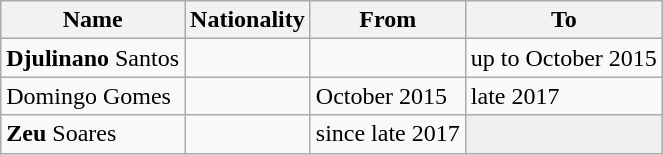<table class="wikitable sortable">
<tr>
<th>Name</th>
<th>Nationality</th>
<th>From</th>
<th class="unsortable">To</th>
</tr>
<tr>
<td><strong>Djulinano</strong> Santos</td>
<td></td>
<td></td>
<td>up to October 2015</td>
</tr>
<tr>
<td>Domingo Gomes</td>
<td></td>
<td>October 2015</td>
<td>late 2017</td>
</tr>
<tr>
<td><strong>Zeu</strong> Soares</td>
<td></td>
<td>since late 2017</td>
<td bgcolor=EFEFEF></td>
</tr>
</table>
